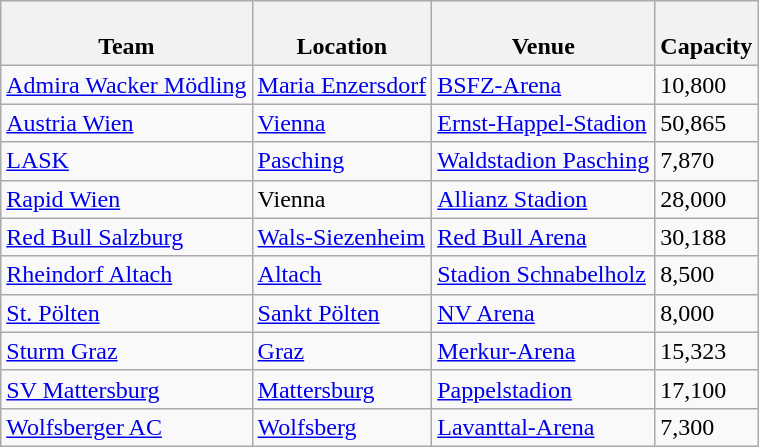<table class="wikitable sortable">
<tr>
<th><br>Team</th>
<th><br>Location</th>
<th><br>Venue</th>
<th><br>Capacity</th>
</tr>
<tr>
<td><a href='#'>Admira Wacker Mödling</a></td>
<td><a href='#'>Maria Enzersdorf</a></td>
<td><a href='#'>BSFZ-Arena</a></td>
<td>10,800</td>
</tr>
<tr>
<td><a href='#'>Austria Wien</a></td>
<td><a href='#'>Vienna</a></td>
<td><a href='#'>Ernst-Happel-Stadion</a></td>
<td>50,865</td>
</tr>
<tr>
<td><a href='#'>LASK</a></td>
<td><a href='#'>Pasching</a></td>
<td><a href='#'>Waldstadion Pasching</a></td>
<td>7,870</td>
</tr>
<tr>
<td><a href='#'>Rapid Wien</a></td>
<td>Vienna</td>
<td><a href='#'>Allianz Stadion</a></td>
<td>28,000</td>
</tr>
<tr>
<td><a href='#'>Red Bull Salzburg</a></td>
<td><a href='#'>Wals-Siezenheim</a></td>
<td><a href='#'>Red Bull Arena</a></td>
<td>30,188</td>
</tr>
<tr>
<td><a href='#'>Rheindorf Altach</a></td>
<td><a href='#'>Altach</a></td>
<td><a href='#'>Stadion Schnabelholz</a></td>
<td>8,500</td>
</tr>
<tr>
<td><a href='#'>St. Pölten</a></td>
<td><a href='#'>Sankt Pölten</a></td>
<td><a href='#'>NV Arena</a></td>
<td>8,000</td>
</tr>
<tr>
<td><a href='#'>Sturm Graz</a></td>
<td><a href='#'>Graz</a></td>
<td><a href='#'>Merkur-Arena</a></td>
<td>15,323</td>
</tr>
<tr>
<td><a href='#'>SV Mattersburg</a></td>
<td><a href='#'>Mattersburg</a></td>
<td><a href='#'>Pappelstadion</a></td>
<td>17,100</td>
</tr>
<tr>
<td><a href='#'>Wolfsberger AC</a></td>
<td><a href='#'>Wolfsberg</a></td>
<td><a href='#'>Lavanttal-Arena</a></td>
<td>7,300</td>
</tr>
</table>
